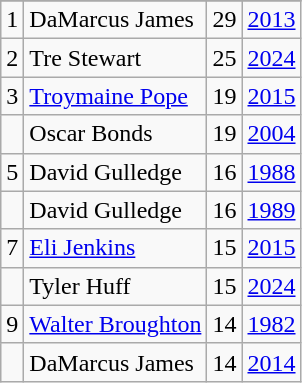<table class="wikitable">
<tr>
</tr>
<tr>
<td>1</td>
<td>DaMarcus James</td>
<td>29</td>
<td><a href='#'>2013</a></td>
</tr>
<tr>
<td>2</td>
<td>Tre Stewart</td>
<td>25</td>
<td><a href='#'>2024</a></td>
</tr>
<tr>
<td>3</td>
<td><a href='#'>Troymaine Pope</a></td>
<td>19</td>
<td><a href='#'>2015</a></td>
</tr>
<tr>
<td></td>
<td>Oscar Bonds</td>
<td>19</td>
<td><a href='#'>2004</a></td>
</tr>
<tr>
<td>5</td>
<td>David Gulledge</td>
<td>16</td>
<td><a href='#'>1988</a></td>
</tr>
<tr>
<td></td>
<td>David Gulledge</td>
<td>16</td>
<td><a href='#'>1989</a></td>
</tr>
<tr>
<td>7</td>
<td><a href='#'>Eli Jenkins</a></td>
<td>15</td>
<td><a href='#'>2015</a></td>
</tr>
<tr>
<td></td>
<td>Tyler Huff</td>
<td>15</td>
<td><a href='#'>2024</a></td>
</tr>
<tr>
<td>9</td>
<td><a href='#'>Walter Broughton</a></td>
<td>14</td>
<td><a href='#'>1982</a></td>
</tr>
<tr>
<td></td>
<td>DaMarcus James</td>
<td>14</td>
<td><a href='#'>2014</a></td>
</tr>
</table>
